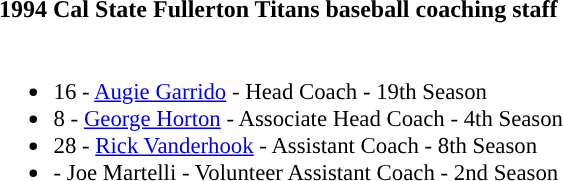<table class="toccolours">
<tr>
<th colspan=9>1994 Cal State Fullerton Titans baseball coaching staff</th>
</tr>
<tr>
<td style="text-align: left; font-size: 95%;" valign="top"><br><ul><li>16 - <a href='#'>Augie Garrido</a> - Head Coach - 19th Season</li><li>8 - <a href='#'>George Horton</a> - Associate Head Coach - 4th Season</li><li>28 - <a href='#'>Rick Vanderhook</a> - Assistant Coach - 8th Season</li><li>- Joe Martelli - Volunteer Assistant Coach - 2nd Season</li></ul></td>
</tr>
</table>
